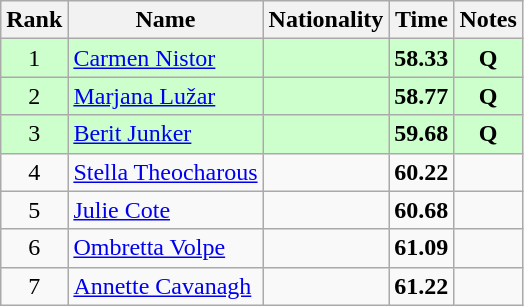<table class="wikitable sortable" style="text-align:center">
<tr>
<th>Rank</th>
<th>Name</th>
<th>Nationality</th>
<th>Time</th>
<th>Notes</th>
</tr>
<tr bgcolor=ccffcc>
<td>1</td>
<td align=left><a href='#'>Carmen Nistor</a></td>
<td align=left></td>
<td><strong>58.33</strong></td>
<td><strong>Q</strong></td>
</tr>
<tr bgcolor=ccffcc>
<td>2</td>
<td align=left><a href='#'>Marjana Lužar</a></td>
<td align=left></td>
<td><strong>58.77</strong></td>
<td><strong>Q</strong></td>
</tr>
<tr bgcolor=ccffcc>
<td>3</td>
<td align=left><a href='#'>Berit Junker</a></td>
<td align=left></td>
<td><strong>59.68</strong></td>
<td><strong>Q</strong></td>
</tr>
<tr>
<td>4</td>
<td align=left><a href='#'>Stella Theocharous</a></td>
<td align=left></td>
<td><strong>60.22</strong></td>
<td></td>
</tr>
<tr>
<td>5</td>
<td align=left><a href='#'>Julie Cote</a></td>
<td align=left></td>
<td><strong>60.68</strong></td>
<td></td>
</tr>
<tr>
<td>6</td>
<td align=left><a href='#'>Ombretta Volpe</a></td>
<td align=left></td>
<td><strong>61.09</strong></td>
<td></td>
</tr>
<tr>
<td>7</td>
<td align=left><a href='#'>Annette Cavanagh</a></td>
<td align=left></td>
<td><strong>61.22</strong></td>
<td></td>
</tr>
</table>
